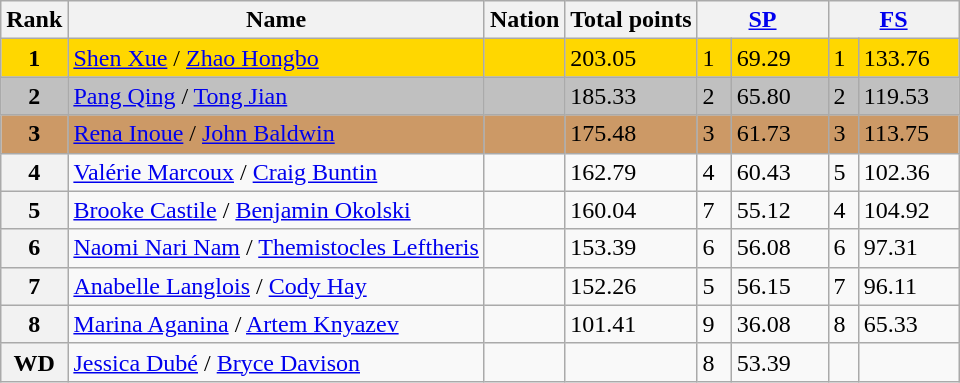<table class="wikitable">
<tr>
<th>Rank</th>
<th>Name</th>
<th>Nation</th>
<th>Total points</th>
<th colspan="2" width="80px"><a href='#'>SP</a></th>
<th colspan="2" width="80px"><a href='#'>FS</a></th>
</tr>
<tr bgcolor="gold">
<td align="center"><strong>1</strong></td>
<td><a href='#'>Shen Xue</a> / <a href='#'>Zhao Hongbo</a></td>
<td></td>
<td>203.05</td>
<td>1</td>
<td>69.29</td>
<td>1</td>
<td>133.76</td>
</tr>
<tr bgcolor="silver">
<td align="center"><strong>2</strong></td>
<td><a href='#'>Pang Qing</a> / <a href='#'>Tong Jian</a></td>
<td></td>
<td>185.33</td>
<td>2</td>
<td>65.80</td>
<td>2</td>
<td>119.53</td>
</tr>
<tr bgcolor="cc9966">
<td align="center"><strong>3</strong></td>
<td><a href='#'>Rena Inoue</a> / <a href='#'>John Baldwin</a></td>
<td></td>
<td>175.48</td>
<td>3</td>
<td>61.73</td>
<td>3</td>
<td>113.75</td>
</tr>
<tr>
<th>4</th>
<td><a href='#'>Valérie Marcoux</a> / <a href='#'>Craig Buntin</a></td>
<td></td>
<td>162.79</td>
<td>4</td>
<td>60.43</td>
<td>5</td>
<td>102.36</td>
</tr>
<tr>
<th>5</th>
<td><a href='#'>Brooke Castile</a> / <a href='#'>Benjamin Okolski</a></td>
<td></td>
<td>160.04</td>
<td>7</td>
<td>55.12</td>
<td>4</td>
<td>104.92</td>
</tr>
<tr>
<th>6</th>
<td><a href='#'>Naomi Nari Nam</a> / <a href='#'>Themistocles Leftheris</a></td>
<td></td>
<td>153.39</td>
<td>6</td>
<td>56.08</td>
<td>6</td>
<td>97.31</td>
</tr>
<tr>
<th>7</th>
<td><a href='#'>Anabelle Langlois</a> / <a href='#'>Cody Hay</a></td>
<td></td>
<td>152.26</td>
<td>5</td>
<td>56.15</td>
<td>7</td>
<td>96.11</td>
</tr>
<tr>
<th>8</th>
<td><a href='#'>Marina Aganina</a> / <a href='#'>Artem Knyazev</a></td>
<td></td>
<td>101.41</td>
<td>9</td>
<td>36.08</td>
<td>8</td>
<td>65.33</td>
</tr>
<tr>
<th>WD</th>
<td><a href='#'>Jessica Dubé</a> / <a href='#'>Bryce Davison</a></td>
<td></td>
<td></td>
<td>8</td>
<td>53.39</td>
<td></td>
<td></td>
</tr>
</table>
